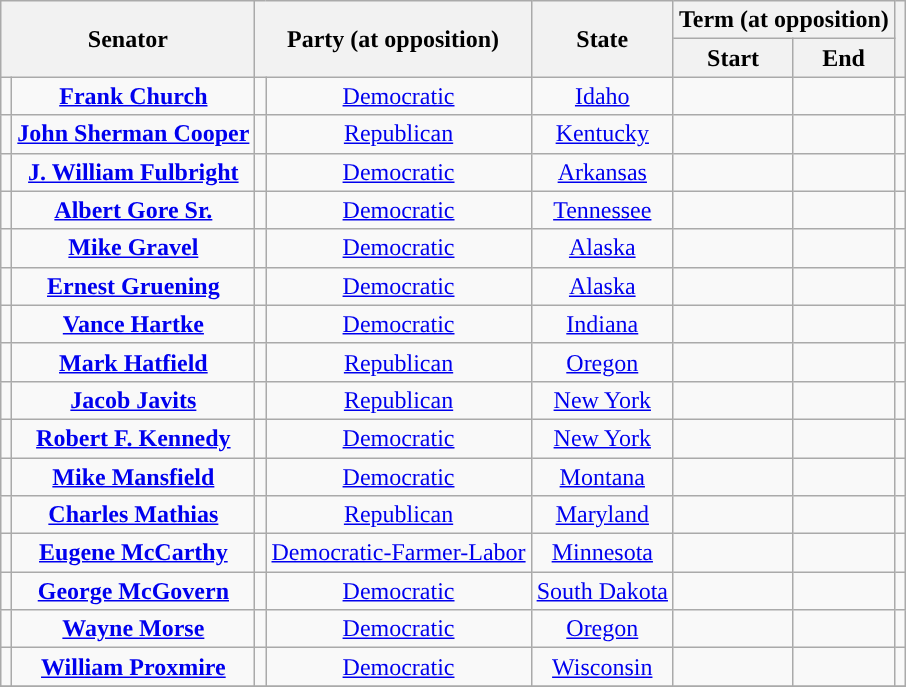<table class="wikitable sortable" style="text-align:center">
<tr>
<th rowspan=2 colspan=2>Senator</th>
<th rowspan=2 colspan=2>Party (at opposition)</th>
<th rowspan=2>State</th>
<th colspan=2>Term (at opposition)</th>
<th rowspan=2></th>
</tr>
<tr>
<th>Start</th>
<th>End</th>
</tr>
<tr>
<td data-sort-value="Church, Frank"></td>
<td><strong><a href='#'>Frank Church</a></strong></td>
<td style="background-color:"></td>
<td><a href='#'>Democratic</a></td>
<td><a href='#'>Idaho</a></td>
<td></td>
<td></td>
<td></td>
</tr>
<tr>
<td data-sort-value="Cooper, John Sherman"></td>
<td><strong><a href='#'>John Sherman Cooper</a></strong></td>
<td style="background-color:"></td>
<td><a href='#'>Republican</a></td>
<td><a href='#'>Kentucky</a></td>
<td></td>
<td></td>
<td></td>
</tr>
<tr>
<td data-sort-value="Fulbright, J. William"></td>
<td><strong><a href='#'>J. William Fulbright</a></strong></td>
<td style="background-color:"></td>
<td><a href='#'>Democratic</a></td>
<td><a href='#'>Arkansas</a></td>
<td></td>
<td></td>
<td></td>
</tr>
<tr>
<td data-sort-value="Gore, Albert, Sr."></td>
<td><strong><a href='#'>Albert Gore Sr.</a></strong></td>
<td style="background-color:"></td>
<td><a href='#'>Democratic</a></td>
<td><a href='#'>Tennessee</a></td>
<td></td>
<td></td>
<td></td>
</tr>
<tr>
<td data-sort-value="Gravel, Mike"></td>
<td><strong><a href='#'>Mike Gravel</a></strong></td>
<td style="background-color:"></td>
<td><a href='#'>Democratic</a></td>
<td><a href='#'>Alaska</a></td>
<td></td>
<td></td>
<td></td>
</tr>
<tr>
<td data-sort-value="Gruening, Ernest"></td>
<td><strong><a href='#'>Ernest Gruening</a></strong></td>
<td style="background-color:"></td>
<td><a href='#'>Democratic</a></td>
<td><a href='#'>Alaska</a></td>
<td></td>
<td></td>
<td></td>
</tr>
<tr>
<td data-sort-value="Hartke, Vance"></td>
<td><strong><a href='#'>Vance Hartke</a></strong></td>
<td style="background-color:"></td>
<td><a href='#'>Democratic</a></td>
<td><a href='#'>Indiana</a></td>
<td></td>
<td></td>
<td></td>
</tr>
<tr>
<td data-sort-value="Hatfield, Mark"></td>
<td><strong><a href='#'>Mark Hatfield</a></strong></td>
<td style="background-color:"></td>
<td><a href='#'>Republican</a></td>
<td><a href='#'>Oregon</a></td>
<td></td>
<td></td>
<td></td>
</tr>
<tr>
<td data-sort-value="Javits, Jacob"></td>
<td><strong><a href='#'>Jacob Javits</a></strong></td>
<td style="background-color:"></td>
<td><a href='#'>Republican</a></td>
<td><a href='#'>New York</a></td>
<td></td>
<td></td>
<td></td>
</tr>
<tr>
<td data-sort-value="Kennedy, Robert F."></td>
<td><strong><a href='#'>Robert F. Kennedy</a></strong></td>
<td style="background-color:"></td>
<td><a href='#'>Democratic</a></td>
<td><a href='#'>New York</a></td>
<td></td>
<td></td>
<td></td>
</tr>
<tr>
<td data-sort-value="Mansfield, Mike"></td>
<td><strong><a href='#'>Mike Mansfield</a></strong></td>
<td style="background-color:"></td>
<td><a href='#'>Democratic</a></td>
<td><a href='#'>Montana</a></td>
<td></td>
<td></td>
<td></td>
</tr>
<tr>
<td data-sort-value="Mathias, Charles"></td>
<td><strong><a href='#'>Charles Mathias</a></strong></td>
<td style="background-color:"></td>
<td><a href='#'>Republican</a></td>
<td><a href='#'>Maryland</a></td>
<td></td>
<td></td>
<td></td>
</tr>
<tr>
<td data-sort-value="McCarthy, Eugene"></td>
<td><strong><a href='#'>Eugene McCarthy</a></strong></td>
<td style="background-color:"></td>
<td><a href='#'>Democratic-Farmer-Labor</a></td>
<td><a href='#'>Minnesota</a></td>
<td></td>
<td></td>
<td></td>
</tr>
<tr>
<td data-sort-value="McGovern, George"></td>
<td><strong><a href='#'>George McGovern</a></strong></td>
<td style="background-color:"></td>
<td><a href='#'>Democratic</a></td>
<td><a href='#'>South Dakota</a></td>
<td></td>
<td></td>
<td></td>
</tr>
<tr>
<td data-sort-value="Morse, Wayne"></td>
<td><strong><a href='#'>Wayne Morse</a></strong></td>
<td style="background-color:"></td>
<td><a href='#'>Democratic</a></td>
<td><a href='#'>Oregon</a></td>
<td></td>
<td></td>
<td></td>
</tr>
<tr>
<td data-sort-value="Proxmire, William"></td>
<td><strong><a href='#'>William Proxmire</a></strong></td>
<td style="background-color:"></td>
<td><a href='#'>Democratic</a></td>
<td><a href='#'>Wisconsin</a></td>
<td></td>
<td></td>
<td></td>
</tr>
<tr>
</tr>
</table>
